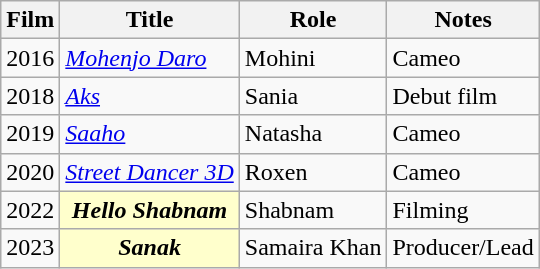<table class="wikitable sortable plainrowheaders">
<tr style="text-align:center;"!Year>
<th>Film</th>
<th>Title</th>
<th>Role</th>
<th>Notes</th>
</tr>
<tr>
<td>2016</td>
<td><a href='#'><em>Mohenjo Daro</em></a></td>
<td>Mohini</td>
<td>Cameo</td>
</tr>
<tr>
<td>2018</td>
<td><em><a href='#'>Aks</a></em></td>
<td>Sania</td>
<td>Debut film</td>
</tr>
<tr>
<td>2019</td>
<td><em><a href='#'>Saaho</a></em></td>
<td>Natasha</td>
<td>Cameo</td>
</tr>
<tr>
<td>2020</td>
<td><em><a href='#'>Street Dancer 3D</a></em></td>
<td>Roxen</td>
<td>Cameo</td>
</tr>
<tr>
<td rowspan="1">2022</td>
<th scope="row" style="background:#ffc;"><em>Hello Shabnam</em> </th>
<td>Shabnam</td>
<td>Filming</td>
</tr>
<tr>
<td>2023</td>
<th scope="row" style="background:#ffc;"><em>Sanak</em></th>
<td>Samaira Khan</td>
<td>Producer/Lead </td>
</tr>
</table>
